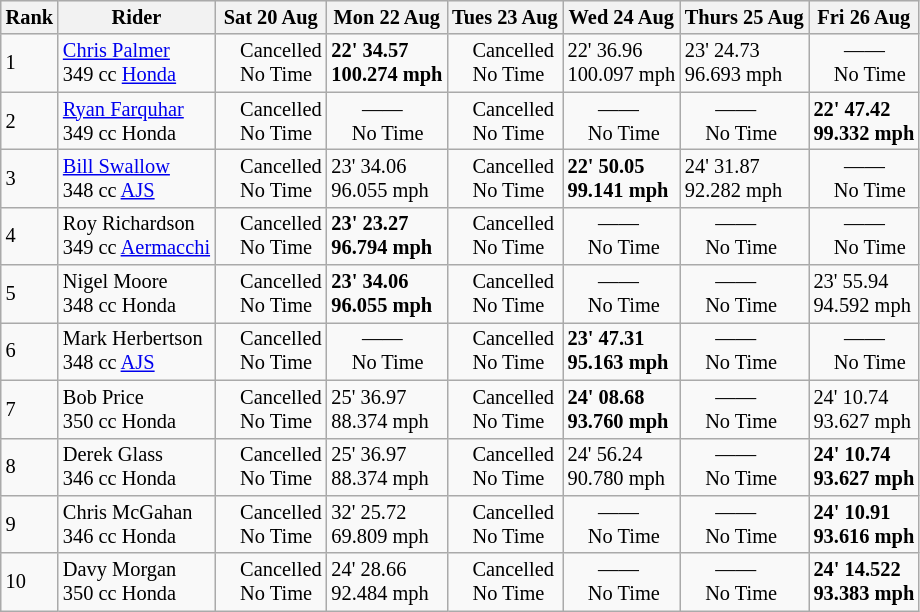<table class="wikitable" style="font-size: 85%;">
<tr style="background:#efefef;">
<th>Rank</th>
<th>Rider</th>
<th>Sat 20 Aug</th>
<th>Mon 22 Aug</th>
<th>Tues 23 Aug</th>
<th>Wed 24 Aug</th>
<th>Thurs 25 Aug</th>
<th>Fri 26 Aug</th>
</tr>
<tr>
<td>1</td>
<td> <a href='#'>Chris Palmer</a> <br> 349 cc <a href='#'>Honda</a></td>
<td>    Cancelled <br>     No Time</td>
<td><strong>22' 34.57 <br> 100.274 mph</strong></td>
<td>    Cancelled <br>     No Time</td>
<td>22' 36.96 <br> 100.097 mph</td>
<td>23' 24.73 <br> 96.693 mph</td>
<td>      ——<br>    No Time</td>
</tr>
<tr>
<td>2</td>
<td> <a href='#'>Ryan Farquhar</a> <br> 349 cc Honda</td>
<td>    Cancelled <br>     No Time</td>
<td>      ——<br>    No Time</td>
<td>    Cancelled <br>     No Time</td>
<td>      ——<br>    No Time</td>
<td>      ——<br>    No Time</td>
<td><strong>22' 47.42 <br> 99.332 mph</strong></td>
</tr>
<tr>
<td>3</td>
<td> <a href='#'>Bill Swallow</a> <br> 348 cc <a href='#'>AJS</a></td>
<td>    Cancelled <br>     No Time</td>
<td>23' 34.06 <br> 96.055 mph</td>
<td>    Cancelled <br>     No Time</td>
<td><strong>22' 50.05 <br> 99.141 mph</strong></td>
<td>24' 31.87 <br> 92.282 mph</td>
<td>      ——<br>    No Time</td>
</tr>
<tr>
<td>4</td>
<td> Roy Richardson <br> 349 cc <a href='#'>Aermacchi</a></td>
<td>    Cancelled <br>     No Time</td>
<td><strong>23' 23.27 <br> 96.794 mph</strong></td>
<td>    Cancelled <br>     No Time</td>
<td>      ——<br>    No Time</td>
<td>      ——<br>    No Time</td>
<td>      ——<br>    No Time</td>
</tr>
<tr>
<td>5</td>
<td> Nigel Moore <br> 348 cc Honda</td>
<td>    Cancelled <br>     No Time</td>
<td><strong>23' 34.06 <br> 96.055 mph</strong></td>
<td>    Cancelled <br>     No Time</td>
<td>      ——<br>    No Time</td>
<td>      ——<br>    No Time</td>
<td>23' 55.94 <br> 94.592 mph</td>
</tr>
<tr>
<td>6</td>
<td> Mark Herbertson <br> 348 cc <a href='#'>AJS</a></td>
<td>    Cancelled <br>     No Time</td>
<td>      ——<br>    No Time</td>
<td>    Cancelled <br>     No Time</td>
<td><strong>23' 47.31 <br> 95.163 mph</strong></td>
<td>      ——<br>    No Time</td>
<td>      ——<br>    No Time</td>
</tr>
<tr>
<td>7</td>
<td> Bob Price <br> 350 cc Honda</td>
<td>    Cancelled <br>     No Time</td>
<td>25' 36.97 <br> 88.374 mph</td>
<td>    Cancelled <br>     No Time</td>
<td><strong>24' 08.68 <br> 93.760 mph</strong></td>
<td>      ——<br>    No Time</td>
<td>24' 10.74 <br> 93.627 mph</td>
</tr>
<tr>
<td>8</td>
<td> Derek Glass <br> 346 cc Honda</td>
<td>    Cancelled <br>     No Time</td>
<td>25' 36.97 <br> 88.374 mph</td>
<td>    Cancelled <br>     No Time</td>
<td>24' 56.24 <br> 90.780 mph</td>
<td>      ——<br>    No Time</td>
<td><strong>24' 10.74 <br> 93.627 mph</strong></td>
</tr>
<tr>
<td>9</td>
<td> Chris McGahan <br> 346 cc Honda</td>
<td>    Cancelled <br>     No Time</td>
<td>32' 25.72 <br> 69.809 mph</td>
<td>    Cancelled <br>     No Time</td>
<td>      ——<br>    No Time</td>
<td>      ——<br>    No Time</td>
<td><strong>24' 10.91 <br> 93.616 mph</strong></td>
</tr>
<tr>
<td>10</td>
<td> Davy Morgan <br> 350 cc Honda</td>
<td>    Cancelled <br>     No Time</td>
<td>24' 28.66 <br> 92.484 mph</td>
<td>    Cancelled <br>     No Time</td>
<td>      ——<br>    No Time</td>
<td>      ——<br>    No Time</td>
<td><strong>24' 14.522 <br> 93.383 mph</strong></td>
</tr>
</table>
